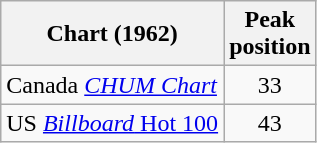<table class="wikitable sortable">
<tr>
<th>Chart (1962)</th>
<th>Peak<br>position</th>
</tr>
<tr>
<td align="left">Canada <em><a href='#'>CHUM Chart</a></em> </td>
<td align="center">33</td>
</tr>
<tr>
<td align="left">US <a href='#'><em>Billboard</em> Hot 100</a></td>
<td align="center">43</td>
</tr>
</table>
